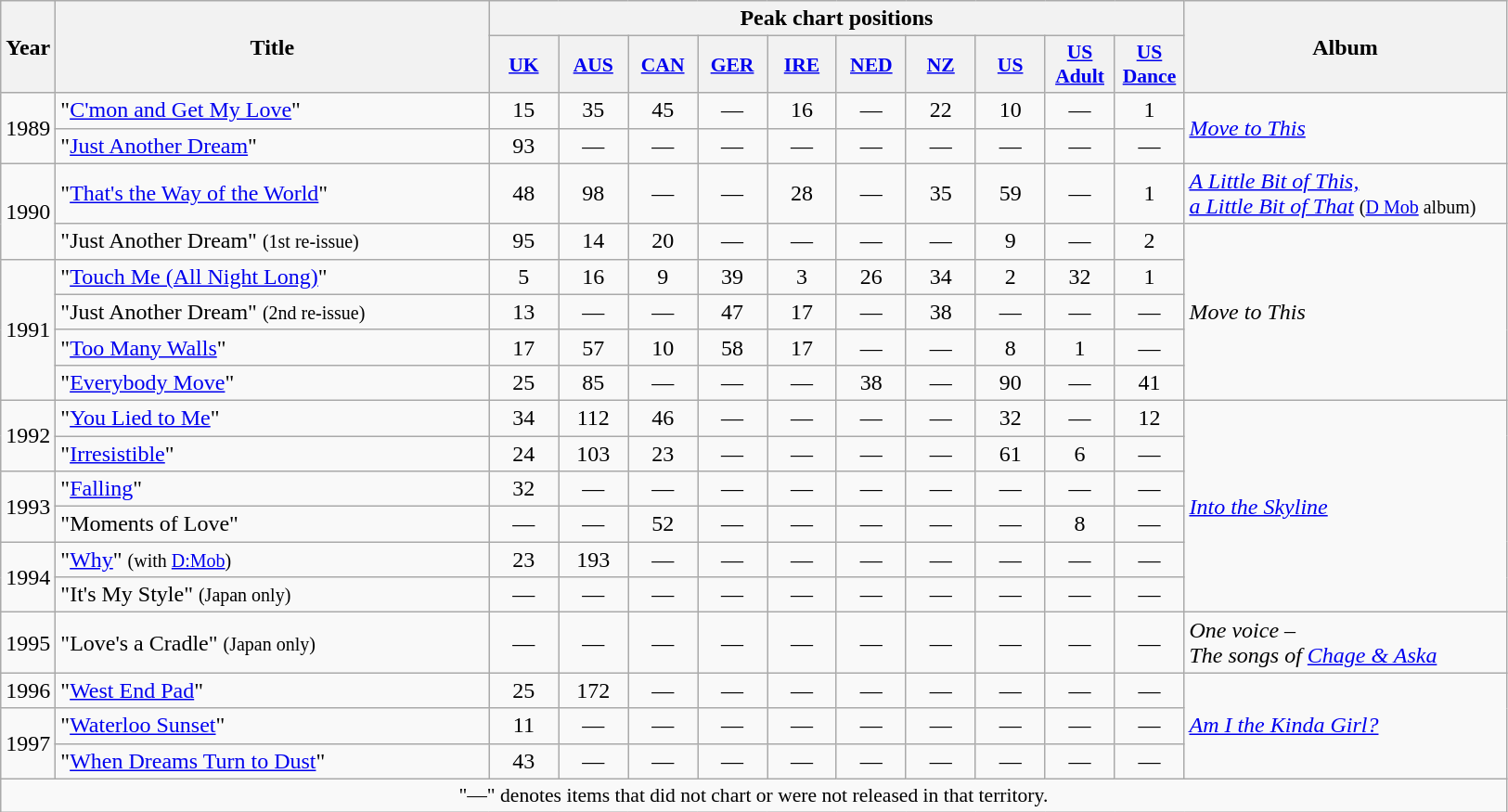<table class="wikitable">
<tr>
<th scope="col" rowspan="2">Year</th>
<th scope="col" rowspan="2" style="width:19em;">Title</th>
<th scope="col" colspan="10">Peak chart positions</th>
<th scope="col" rowspan="2" style="width:14em;">Album</th>
</tr>
<tr>
<th scope="col" style="width:3em;font-size:90%;"><a href='#'>UK</a><br></th>
<th scope="col" style="width:3em;font-size:90%;"><a href='#'>AUS</a><br></th>
<th scope="col" style="width:3em;font-size:90%;"><a href='#'>CAN</a><br></th>
<th scope="col" style="width:3em;font-size:90%;"><a href='#'>GER</a><br></th>
<th scope="col" style="width:3em;font-size:90%;"><a href='#'>IRE</a><br></th>
<th scope="col" style="width:3em;font-size:90%;"><a href='#'>NED</a><br></th>
<th scope="col" style="width:3em;font-size:90%;"><a href='#'>NZ</a><br></th>
<th scope="col" style="width:3em;font-size:90%;"><a href='#'>US</a><br></th>
<th scope="col" style="width:3em;font-size:90%;"><a href='#'>US<br>Adult</a><br></th>
<th scope="col" style="width:3em;font-size:90%;"><a href='#'>US<br>Dance</a><br></th>
</tr>
<tr>
<td rowspan="2">1989</td>
<td>"<a href='#'>C'mon and Get My Love</a>"</td>
<td align="center">15</td>
<td align="center">35</td>
<td align="center">45</td>
<td align="center">—</td>
<td align="center">16</td>
<td align="center">—</td>
<td align="center">22</td>
<td align="center">10</td>
<td align="center">—</td>
<td align="center">1</td>
<td rowspan="2"><em><a href='#'>Move to This</a></em></td>
</tr>
<tr>
<td>"<a href='#'>Just Another Dream</a>"</td>
<td align="center">93</td>
<td align="center">—</td>
<td align="center">—</td>
<td align="center">—</td>
<td align="center">—</td>
<td align="center">—</td>
<td align="center">—</td>
<td align="center">—</td>
<td align="center">—</td>
<td align="center">—</td>
</tr>
<tr>
<td rowspan="2">1990</td>
<td>"<a href='#'>That's the Way of the World</a>"</td>
<td align="center">48</td>
<td align="center">98</td>
<td align="center">—</td>
<td align="center">—</td>
<td align="center">28</td>
<td align="center">—</td>
<td align="center">35</td>
<td align="center">59</td>
<td align="center">—</td>
<td align="center">1</td>
<td><em><a href='#'>A Little Bit of This, <br>a Little Bit of That</a></em> <small>(<a href='#'>D Mob</a> album)</small></td>
</tr>
<tr>
<td>"Just Another Dream" <small>(1st re-issue)</small></td>
<td align="center">95</td>
<td align="center">14</td>
<td align="center">20</td>
<td align="center">—</td>
<td align="center">—</td>
<td align="center">—</td>
<td align="center">—</td>
<td align="center">9</td>
<td align="center">—</td>
<td align="center">2</td>
<td rowspan="5"><em>Move to This</em></td>
</tr>
<tr>
<td rowspan="4">1991</td>
<td>"<a href='#'>Touch Me (All Night Long)</a>"</td>
<td align="center">5</td>
<td align="center">16</td>
<td align="center">9</td>
<td align="center">39</td>
<td align="center">3</td>
<td align="center">26</td>
<td align="center">34</td>
<td align="center">2</td>
<td align="center">32</td>
<td align="center">1</td>
</tr>
<tr>
<td>"Just Another Dream" <small>(2nd re-issue)</small></td>
<td align="center">13</td>
<td align="center">—</td>
<td align="center">—</td>
<td align="center">47</td>
<td align="center">17</td>
<td align="center">—</td>
<td align="center">38</td>
<td align="center">—</td>
<td align="center">—</td>
<td align="center">—</td>
</tr>
<tr>
<td>"<a href='#'>Too Many Walls</a>"</td>
<td align="center">17</td>
<td align="center">57</td>
<td align="center">10</td>
<td align="center">58</td>
<td align="center">17</td>
<td align="center">—</td>
<td align="center">—</td>
<td align="center">8</td>
<td align="center">1</td>
<td align="center">—</td>
</tr>
<tr>
<td>"<a href='#'>Everybody Move</a>"</td>
<td align="center">25</td>
<td align="center">85</td>
<td align="center">—</td>
<td align="center">—</td>
<td align="center">—</td>
<td align="center">38</td>
<td align="center">—</td>
<td align="center">90</td>
<td align="center">—</td>
<td align="center">41</td>
</tr>
<tr>
<td rowspan="2">1992</td>
<td>"<a href='#'>You Lied to Me</a>"</td>
<td align="center">34</td>
<td align="center">112</td>
<td align="center">46</td>
<td align="center">—</td>
<td align="center">—</td>
<td align="center">—</td>
<td align="center">—</td>
<td align="center">32</td>
<td align="center">—</td>
<td align="center">12</td>
<td rowspan="6"><em><a href='#'>Into the Skyline</a></em></td>
</tr>
<tr>
<td>"<a href='#'>Irresistible</a>"</td>
<td align="center">24</td>
<td align="center">103</td>
<td align="center">23</td>
<td align="center">—</td>
<td align="center">—</td>
<td align="center">—</td>
<td align="center">—</td>
<td align="center">61</td>
<td align="center">6</td>
<td align="center">—</td>
</tr>
<tr>
<td rowspan="2">1993</td>
<td>"<a href='#'>Falling</a>"</td>
<td align="center">32</td>
<td align="center">—</td>
<td align="center">—</td>
<td align="center">—</td>
<td align="center">—</td>
<td align="center">—</td>
<td align="center">—</td>
<td align="center">—</td>
<td align="center">—</td>
<td align="center">—</td>
</tr>
<tr>
<td>"Moments of Love"</td>
<td align="center">—</td>
<td align="center">—</td>
<td align="center">52</td>
<td align="center">—</td>
<td align="center">—</td>
<td align="center">—</td>
<td align="center">—</td>
<td align="center">—</td>
<td align="center">8</td>
<td align="center">—</td>
</tr>
<tr>
<td rowspan="2">1994</td>
<td>"<a href='#'>Why</a>" <small>(with <a href='#'>D:Mob</a>)</small></td>
<td align="center">23</td>
<td align="center">193</td>
<td align="center">—</td>
<td align="center">—</td>
<td align="center">—</td>
<td align="center">—</td>
<td align="center">—</td>
<td align="center">—</td>
<td align="center">—</td>
<td align="center">—</td>
</tr>
<tr>
<td>"It's My Style" <small>(Japan only)</small></td>
<td align="center">—</td>
<td align="center">—</td>
<td align="center">—</td>
<td align="center">—</td>
<td align="center">—</td>
<td align="center">—</td>
<td align="center">—</td>
<td align="center">—</td>
<td align="center">—</td>
<td align="center">—</td>
</tr>
<tr>
<td rowspan="1">1995</td>
<td>"Love's a Cradle" <small>(Japan only)</small></td>
<td align="center">—</td>
<td align="center">—</td>
<td align="center">—</td>
<td align="center">—</td>
<td align="center">—</td>
<td align="center">—</td>
<td align="center">—</td>
<td align="center">—</td>
<td align="center">—</td>
<td align="center">—</td>
<td><em>One voice –<br>The songs of <a href='#'>Chage & Aska</a></em></td>
</tr>
<tr>
<td rowspan="1">1996</td>
<td>"<a href='#'>West End Pad</a>"</td>
<td align="center">25</td>
<td align="center">172</td>
<td align="center">—</td>
<td align="center">—</td>
<td align="center">—</td>
<td align="center">—</td>
<td align="center">—</td>
<td align="center">—</td>
<td align="center">—</td>
<td align="center">—</td>
<td rowspan="3"><em><a href='#'>Am I the Kinda Girl?</a></em></td>
</tr>
<tr>
<td rowspan="2">1997</td>
<td>"<a href='#'>Waterloo Sunset</a>"</td>
<td align="center">11</td>
<td align="center">—</td>
<td align="center">—</td>
<td align="center">—</td>
<td align="center">—</td>
<td align="center">—</td>
<td align="center">—</td>
<td align="center">—</td>
<td align="center">—</td>
<td align="center">—</td>
</tr>
<tr>
<td>"<a href='#'>When Dreams Turn to Dust</a>"</td>
<td align="center">43</td>
<td align="center">—</td>
<td align="center">—</td>
<td align="center">—</td>
<td align="center">—</td>
<td align="center">—</td>
<td align="center">—</td>
<td align="center">—</td>
<td align="center">—</td>
<td align="center">—</td>
</tr>
<tr>
<td align="center" colspan="15" style="font-size:90%">"—" denotes items that did not chart or were not released in that territory.</td>
</tr>
</table>
